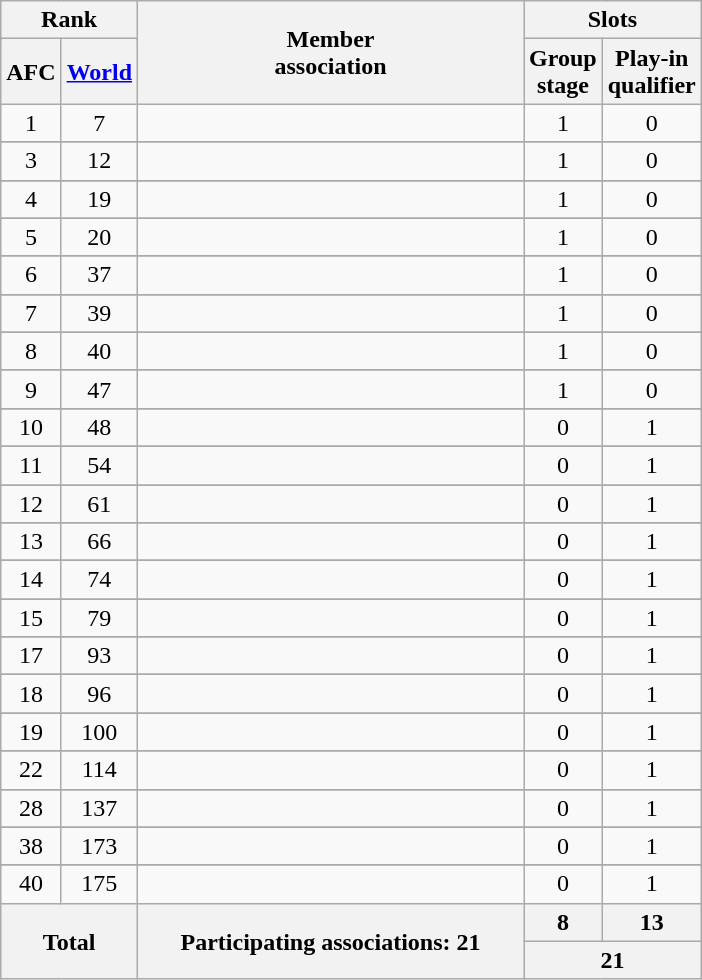<table class="wikitable" style="margin-left: auto; margin-right: auto; border: none; text-align: center;">
<tr>
<th colspan=2 rowspan=2>Rank</th>
<th rowspan=3 width=250>Member<br>association</th>
<th colspan=3>Slots</th>
</tr>
<tr>
<th rowspan=2>Group<br>stage</th>
<th rowspan=2>Play-in<br>qualifier</th>
</tr>
<tr>
<th>AFC</th>
<th><a href='#'>World</a></th>
</tr>
<tr bgcolor=>
<td>1</td>
<td>7</td>
<td align=left></td>
<td>1</td>
<td>0</td>
</tr>
<tr>
</tr>
<tr bgcolor=>
<td>3</td>
<td>12</td>
<td align=left></td>
<td>1</td>
<td>0</td>
</tr>
<tr>
</tr>
<tr bgcolor=>
<td>4</td>
<td>19</td>
<td align=left></td>
<td>1</td>
<td>0</td>
</tr>
<tr>
</tr>
<tr bgcolor=>
<td>5</td>
<td>20</td>
<td align=left></td>
<td>1</td>
<td>0</td>
</tr>
<tr>
</tr>
<tr bgcolor=>
<td>6</td>
<td>37</td>
<td align=left></td>
<td>1</td>
<td>0</td>
</tr>
<tr>
</tr>
<tr bgcolor=>
<td>7</td>
<td>39</td>
<td align=left></td>
<td>1</td>
<td>0</td>
</tr>
<tr>
</tr>
<tr bgcolor=>
<td>8</td>
<td>40</td>
<td align=left></td>
<td>1</td>
<td>0</td>
</tr>
<tr>
</tr>
<tr bgcolor=>
<td>9</td>
<td>47</td>
<td align=left></td>
<td>1</td>
<td>0</td>
</tr>
<tr>
</tr>
<tr bgcolor=>
<td>10</td>
<td>48</td>
<td align=left></td>
<td>0</td>
<td>1</td>
</tr>
<tr>
</tr>
<tr bgcolor=>
<td>11</td>
<td>54</td>
<td align=left></td>
<td>0</td>
<td>1</td>
</tr>
<tr>
</tr>
<tr bgcolor=>
<td>12</td>
<td>61</td>
<td align=left></td>
<td>0</td>
<td>1</td>
</tr>
<tr>
</tr>
<tr bgcolor=>
<td>13</td>
<td>66</td>
<td align=left></td>
<td>0</td>
<td>1</td>
</tr>
<tr>
</tr>
<tr bgcolor=>
<td>14</td>
<td>74</td>
<td align=left></td>
<td>0</td>
<td>1</td>
</tr>
<tr>
</tr>
<tr bgcolor=>
<td>15</td>
<td>79</td>
<td align=left></td>
<td>0</td>
<td>1</td>
</tr>
<tr>
</tr>
<tr bgcolor=>
<td>17</td>
<td>93</td>
<td align=left></td>
<td>0</td>
<td>1</td>
</tr>
<tr>
</tr>
<tr bgcolor=>
<td>18</td>
<td>96</td>
<td align=left></td>
<td>0</td>
<td>1</td>
</tr>
<tr>
</tr>
<tr bgcolor=>
<td>19</td>
<td>100</td>
<td align=left></td>
<td>0</td>
<td>1</td>
</tr>
<tr>
</tr>
<tr bgcolor=>
<td>22</td>
<td>114</td>
<td align=left></td>
<td>0</td>
<td>1</td>
</tr>
<tr>
</tr>
<tr bgcolor=>
<td>28</td>
<td>137</td>
<td align=left></td>
<td>0</td>
<td>1</td>
</tr>
<tr>
</tr>
<tr bgcolor=>
<td>38</td>
<td>173</td>
<td align=left></td>
<td>0</td>
<td>1</td>
</tr>
<tr>
</tr>
<tr bgcolor=>
<td>40</td>
<td>175</td>
<td align=left></td>
<td>0</td>
<td>1</td>
</tr>
<tr>
<th colspan=2 rowspan=2>Total</th>
<th rowspan=2>Participating associations: 21</th>
<th>8</th>
<th>13</th>
</tr>
<tr>
<th colspan=3>21</th>
</tr>
</table>
